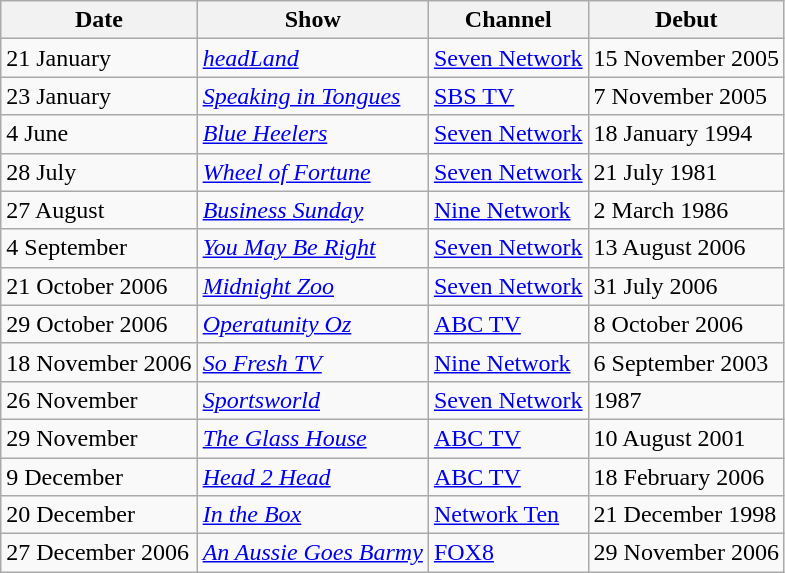<table class="wikitable">
<tr>
<th>Date</th>
<th>Show</th>
<th>Channel</th>
<th>Debut</th>
</tr>
<tr>
<td>21 January</td>
<td><em><a href='#'>headLand</a></em></td>
<td><a href='#'>Seven Network</a></td>
<td>15 November 2005</td>
</tr>
<tr>
<td>23 January</td>
<td><em><a href='#'>Speaking in Tongues</a></em></td>
<td><a href='#'>SBS TV</a></td>
<td>7 November 2005</td>
</tr>
<tr>
<td>4 June</td>
<td><em><a href='#'>Blue Heelers</a></em></td>
<td><a href='#'>Seven Network</a></td>
<td>18 January 1994</td>
</tr>
<tr>
<td>28 July</td>
<td><em><a href='#'>Wheel of Fortune</a></em></td>
<td><a href='#'>Seven Network</a></td>
<td>21 July 1981</td>
</tr>
<tr>
<td>27 August</td>
<td><em><a href='#'>Business Sunday</a></em></td>
<td><a href='#'>Nine Network</a></td>
<td>2 March 1986</td>
</tr>
<tr>
<td>4 September</td>
<td><em><a href='#'>You May Be Right</a></em></td>
<td><a href='#'>Seven Network</a></td>
<td>13 August 2006</td>
</tr>
<tr>
<td>21 October 2006</td>
<td><em><a href='#'>Midnight Zoo</a></em></td>
<td><a href='#'>Seven Network</a></td>
<td>31 July 2006</td>
</tr>
<tr>
<td>29 October 2006</td>
<td><em><a href='#'>Operatunity Oz</a></em></td>
<td><a href='#'>ABC TV</a></td>
<td>8 October 2006</td>
</tr>
<tr>
<td>18 November 2006</td>
<td><em><a href='#'>So Fresh TV</a></em></td>
<td><a href='#'>Nine Network</a></td>
<td>6 September 2003</td>
</tr>
<tr>
<td>26 November</td>
<td><em><a href='#'>Sportsworld</a></em></td>
<td><a href='#'>Seven Network</a></td>
<td>1987</td>
</tr>
<tr>
<td>29 November</td>
<td><em><a href='#'>The Glass House</a></em></td>
<td><a href='#'>ABC TV</a></td>
<td>10 August 2001</td>
</tr>
<tr>
<td>9 December</td>
<td><em><a href='#'>Head 2 Head</a></em></td>
<td><a href='#'>ABC TV</a></td>
<td>18 February 2006</td>
</tr>
<tr>
<td>20 December</td>
<td><em><a href='#'>In the Box</a></em></td>
<td><a href='#'>Network Ten</a></td>
<td>21 December 1998</td>
</tr>
<tr>
<td>27 December 2006</td>
<td><em><a href='#'>An Aussie Goes Barmy</a></em></td>
<td><a href='#'>FOX8</a></td>
<td>29 November 2006</td>
</tr>
</table>
